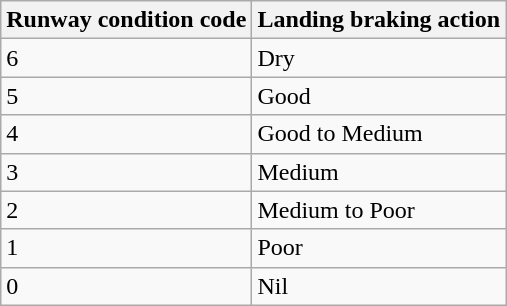<table class="wikitable">
<tr>
<th>Runway condition code</th>
<th>Landing braking action</th>
</tr>
<tr>
<td>6</td>
<td>Dry</td>
</tr>
<tr>
<td>5</td>
<td>Good</td>
</tr>
<tr>
<td>4</td>
<td>Good to Medium</td>
</tr>
<tr>
<td>3</td>
<td>Medium</td>
</tr>
<tr>
<td>2</td>
<td>Medium to Poor</td>
</tr>
<tr>
<td>1</td>
<td>Poor</td>
</tr>
<tr>
<td>0</td>
<td>Nil</td>
</tr>
</table>
